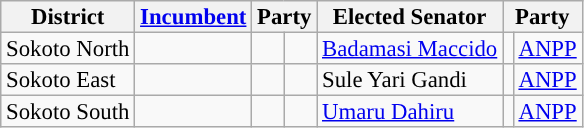<table class="sortable wikitable" style="font-size:95%;line-height:14px;">
<tr>
<th class="unsortable">District</th>
<th class="unsortable"><a href='#'>Incumbent</a></th>
<th colspan="2">Party</th>
<th class="unsortable">Elected Senator</th>
<th colspan="2">Party</th>
</tr>
<tr>
<td>Sokoto North</td>
<td></td>
<td></td>
<td></td>
<td><a href='#'>Badamasi Maccido</a></td>
<td style="background:"></td>
<td><a href='#'>ANPP</a></td>
</tr>
<tr>
<td>Sokoto East</td>
<td></td>
<td></td>
<td></td>
<td>Sule Yari Gandi</td>
<td style="background:"></td>
<td><a href='#'>ANPP</a></td>
</tr>
<tr>
<td>Sokoto South</td>
<td></td>
<td></td>
<td></td>
<td><a href='#'>Umaru Dahiru</a></td>
<td style="background:"></td>
<td><a href='#'>ANPP</a></td>
</tr>
</table>
